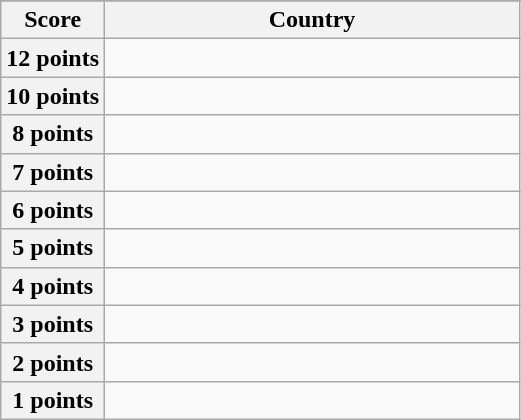<table class="wikitable">
<tr>
</tr>
<tr>
<th scope="col" width="20%">Score</th>
<th scope="col">Country</th>
</tr>
<tr>
<th scope="row">12 points</th>
<td></td>
</tr>
<tr>
<th scope="row">10 points</th>
<td></td>
</tr>
<tr>
<th scope="row">8 points</th>
<td></td>
</tr>
<tr>
<th scope="row">7 points</th>
<td></td>
</tr>
<tr>
<th scope="row">6 points</th>
<td></td>
</tr>
<tr>
<th scope="row">5 points</th>
<td></td>
</tr>
<tr>
<th scope="row">4 points</th>
<td></td>
</tr>
<tr>
<th scope="row">3 points</th>
<td></td>
</tr>
<tr>
<th scope="row">2 points</th>
<td></td>
</tr>
<tr>
<th scope="row">1 points</th>
<td></td>
</tr>
</table>
